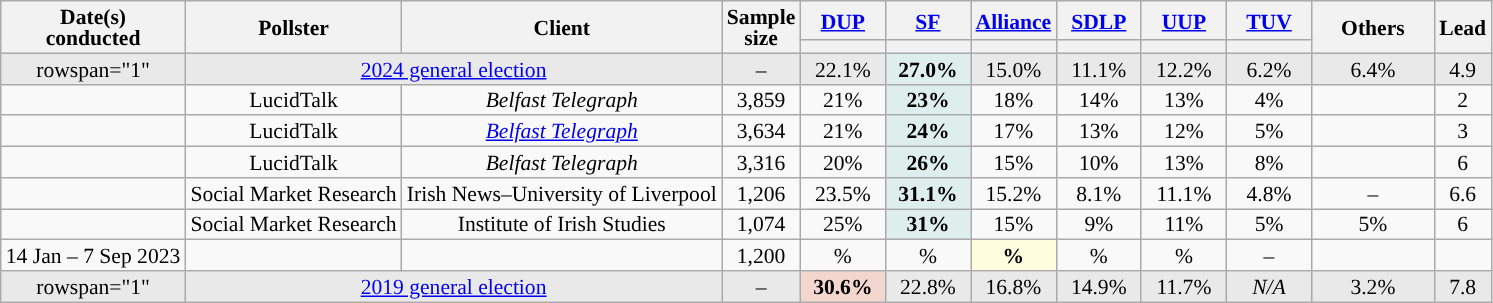<table class="wikitable sortable mw-datatable" style="text-align:center; font-size:90%; line-height:14px;">
<tr>
<th rowspan="2">Date(s)<br>conducted</th>
<th rowspan="2">Pollster</th>
<th rowspan="2">Client</th>
<th rowspan="2" data-sort-type="number">Sample<br>size</th>
<th class="unsortable" style="width:50px;"><a href='#'>DUP</a></th>
<th class="unsortable" style="width:50px;"><a href='#'>SF</a></th>
<th class="unsortable" style="width:50px;"><a href='#'>Alliance</a></th>
<th class="unsortable" style="width:50px;"><a href='#'>SDLP</a></th>
<th class="unsortable" style="width:50px;"><a href='#'>UUP</a></th>
<th class="unsortable" style="width:50px;"><a href='#'>TUV</a></th>
<th rowspan="2" class="unsortable" style="width:75px;">Others</th>
<th rowspan="2" data-sort-type="number">Lead</th>
</tr>
<tr>
<th data-sort-type="number" style="background:"></th>
<th data-sort-type="number" style="background:"></th>
<th data-sort-type="number" style="background:"></th>
<th data-sort-type="number" style="background:"></th>
<th data-sort-type="number" style="background:"></th>
<th data-sort-type="number" style="background:"></th>
</tr>
<tr style="background:#e9e9e9;">
<td>rowspan="1" </td>
<td colspan="2" rowspan="1"><a href='#'>2024 general election</a></td>
<td>–</td>
<td>22.1%</td>
<td style="background:#ddeeec;"><strong>27.0%</strong></td>
<td>15.0%</td>
<td>11.1%</td>
<td>12.2%</td>
<td>6.2%</td>
<td>6.4%</td>
<td style="background:">4.9</td>
</tr>
<tr>
<td></td>
<td>LucidTalk</td>
<td><em>Belfast Telegraph</em></td>
<td>3,859</td>
<td>21%</td>
<td style="background:#ddeeec;"><strong>23%</strong></td>
<td>18%</td>
<td>14%</td>
<td>13%</td>
<td>4%</td>
<td></td>
<td style="background:">2</td>
</tr>
<tr>
<td></td>
<td>LucidTalk</td>
<td><em><a href='#'>Belfast Telegraph</a></em></td>
<td>3,634</td>
<td>21%</td>
<td style="background:#ddeeec;"><strong>24%</strong></td>
<td>17%</td>
<td>13%</td>
<td>12%</td>
<td>5%</td>
<td></td>
<td style="background:">3</td>
</tr>
<tr>
<td></td>
<td>LucidTalk</td>
<td><em>Belfast Telegraph</em></td>
<td>3,316</td>
<td>20%</td>
<td style="background:#ddeeec;"><strong>26%</strong></td>
<td>15%</td>
<td>10%</td>
<td>13%</td>
<td>8%</td>
<td></td>
<td style="background:">6</td>
</tr>
<tr>
<td></td>
<td>Social Market Research</td>
<td>Irish News–University of Liverpool</td>
<td>1,206</td>
<td>23.5%</td>
<td style="background:#ddeeec;"><strong>31.1%</strong></td>
<td>15.2%</td>
<td>8.1%</td>
<td>11.1%</td>
<td>4.8%</td>
<td>–</td>
<td style="background:">6.6</td>
</tr>
<tr>
<td></td>
<td>Social Market Research</td>
<td>Institute of Irish Studies</td>
<td>1,074</td>
<td>25%</td>
<td style="background:#ddeeec;"><strong>31%</strong></td>
<td>15%</td>
<td>9%</td>
<td>11%</td>
<td>5%</td>
<td>5%</td>
<td style="background:">6</td>
</tr>
<tr>
<td>14 Jan – 7 Sep 2023</td>
<td></td>
<td></td>
<td>1,200</td>
<td>% </td>
<td>%</td>
<td style="background:#ffffe0;"><strong>%</strong></td>
<td>%</td>
<td>%</td>
<td>–</td>
<td></td>
<td style="background:"></td>
</tr>
<tr style="background:#e9e9e9;">
<td>rowspan="1" </td>
<td colspan="2" rowspan="1"><a href='#'>2019 general election</a></td>
<td>–</td>
<td style="background:#F3D6CE;"><strong>30.6%</strong></td>
<td>22.8%</td>
<td>16.8%</td>
<td>14.9%</td>
<td>11.7%</td>
<td><em>N/A</em></td>
<td>3.2%</td>
<td style="background:">7.8</td>
</tr>
</table>
